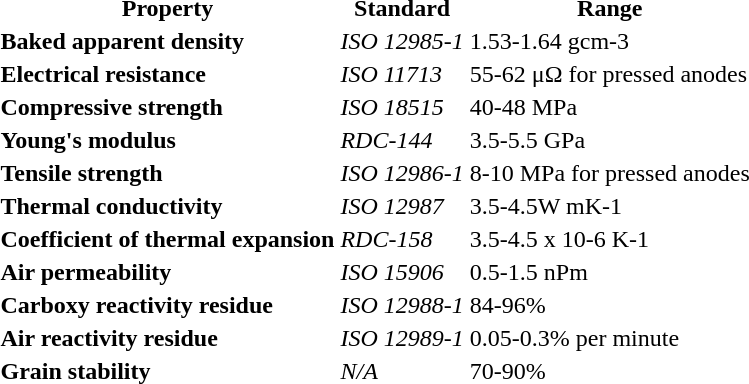<table class="Table 1:">
<tr>
<th><strong>Property</strong></th>
<th><strong>Standard</strong></th>
<th><strong>Range</strong></th>
</tr>
<tr>
<td><strong>Baked apparent density</strong></td>
<td><em>ISO 12985-1</em></td>
<td>1.53-1.64 gcm-3</td>
</tr>
<tr>
<td><strong>Electrical resistance</strong></td>
<td><em>ISO 11713</em></td>
<td>55-62 μΩ for pressed anodes</td>
</tr>
<tr>
<td><strong>Compressive strength</strong></td>
<td><em>ISO 18515</em></td>
<td>40-48 MPa</td>
</tr>
<tr>
<td><strong>Young's modulus</strong></td>
<td><em>RDC-144</em></td>
<td>3.5-5.5 GPa</td>
</tr>
<tr>
<td><strong>Tensile strength</strong></td>
<td><em>ISO 12986-1</em></td>
<td>8-10 MPa for pressed anodes</td>
</tr>
<tr>
<td><strong>Thermal conductivity</strong></td>
<td><em>ISO 12987</em></td>
<td>3.5-4.5W mK-1</td>
</tr>
<tr>
<td><strong>Coefficient of thermal expansion</strong></td>
<td><em>RDC-158</em></td>
<td>3.5-4.5 x 10-6  K-1</td>
</tr>
<tr>
<td><strong>Air permeability</strong></td>
<td><em>ISO 15906</em></td>
<td>0.5-1.5 nPm</td>
</tr>
<tr>
<td><strong>Carboxy reactivity residue</strong></td>
<td><em>ISO 12988-1</em></td>
<td>84-96%</td>
</tr>
<tr>
<td><strong>Air reactivity residue</strong></td>
<td><em>ISO 12989-1</em></td>
<td>0.05-0.3% per minute</td>
</tr>
<tr>
<td><strong>Grain stability</strong></td>
<td><em>N/A</em></td>
<td>70-90%</td>
</tr>
</table>
